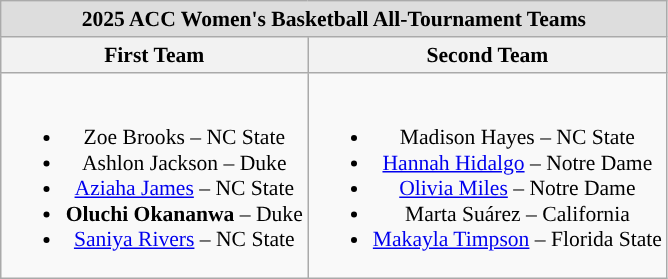<table class="wikitable" style="white-space:nowrap; font-size:90%;">
<tr>
<td colspan="2" style="text-align:center; background:#ddd;"><strong>2025 ACC Women's Basketball All-Tournament Teams</strong></td>
</tr>
<tr>
<th>First Team</th>
<th>Second Team</th>
</tr>
<tr>
<td style="text-align:center;"><br><ul><li>Zoe Brooks – NC State</li><li>Ashlon Jackson – Duke</li><li><a href='#'>Aziaha James</a> – NC State</li><li><strong>Oluchi Okananwa</strong> – Duke</li><li><a href='#'>Saniya Rivers</a> – NC State</li></ul></td>
<td style="text-align:center;"><br><ul><li>Madison Hayes – NC State</li><li><a href='#'>Hannah Hidalgo</a> – Notre Dame</li><li><a href='#'>Olivia Miles</a> – Notre Dame</li><li>Marta Suárez – California</li><li><a href='#'>Makayla Timpson</a> – Florida State</li></ul></td>
</tr>
</table>
